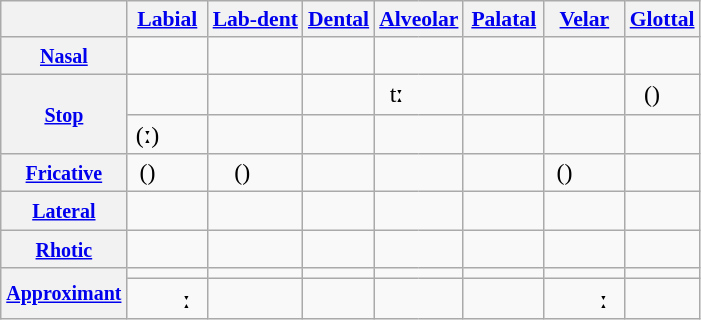<table class="wikitable" style=text-align:center>
<tr style="font-size: 90%;">
<th></th>
<th colspan=2><a href='#'>Labial</a></th>
<th colspan=2><a href='#'>Lab-dent</a></th>
<th colspan=2><a href='#'>Dental</a></th>
<th colspan=2><a href='#'>Alveolar</a></th>
<th colspan=2><a href='#'>Palatal</a></th>
<th colspan=2><a href='#'>Velar</a></th>
<th colspan=2><a href='#'>Glottal</a></th>
</tr>
<tr>
<th><small><a href='#'>Nasal</a></small></th>
<td width=20px style="border-right: 0;"></td>
<td width=20px style="border-left: 0;"></td>
<td colspan=2></td>
<td colspan=2></td>
<td width=20px style="border-right: 0;"></td>
<td width=20px style="border-left: 0;"></td>
<td width=20px style="border-right: 0;"></td>
<td width=20px style="border-left: 0;"></td>
<td width=20px style="border-right: 0;"></td>
<td width=20px style="border-left: 0;"></td>
<td colspan=2></td>
</tr>
<tr>
<th rowspan=2><small><a href='#'>Stop</a></small></th>
<td style="border-right: 0;"></td>
<td style="border-left: 0;"></td>
<td colspan=2></td>
<td style="border-right: 0;"></td>
<td style="border-left: 0;"></td>
<td style="border-right: 0;">tː</td>
<td style="border-left: 0;"></td>
<td style="border-right: 0;"></td>
<td style="border-left: 0;"></td>
<td style="border-right: 0;"></td>
<td style="border-left: 0;"></td>
<td style="border-right: 0;">()</td>
<td style="border-left: 0;"></td>
</tr>
<tr>
<td style="border-right: 0;">(ː)</td>
<td style="border-left: 0;"></td>
<td colspan=2></td>
<td colspan=2></td>
<td colspan=2></td>
<td colspan=2></td>
<td colspan=2></td>
<td colspan=2></td>
</tr>
<tr>
<th><small><a href='#'>Fricative</a></small></th>
<td style="border-right: 0;">()</td>
<td style="border-left: 0;"></td>
<td style="border-right: 0;">()</td>
<td style="border-left: 0;"></td>
<td colspan=2></td>
<td style="border-right: 0;"></td>
<td style="border-left: 0;"></td>
<td colspan=2></td>
<td style="border-right: 0;">()</td>
<td style="border-left: 0;"></td>
<td colspan=2></td>
</tr>
<tr>
<th><small><a href='#'>Lateral</a></small></th>
<td colspan=2></td>
<td colspan=2></td>
<td colspan=2></td>
<td style="border-right: 0;"></td>
<td style="border-left: 0;"></td>
<td colspan=2></td>
<td colspan=2></td>
<td colspan=2></td>
</tr>
<tr>
<th><small><a href='#'>Rhotic</a></small></th>
<td colspan=2></td>
<td colspan=2></td>
<td colspan=2></td>
<td style="border-right: 0;"></td>
<td style="border-left: 0;"></td>
<td colspan=2></td>
<td colspan=2></td>
<td colspan=2></td>
</tr>
<tr>
<th rowspan=2><small><a href='#'>Approximant</a></small></th>
<td style="border-right: 0;"></td>
<td style="border-left: 0;"></td>
<td colspan=2></td>
<td colspan=2></td>
<td colspan=2></td>
<td colspan=2></td>
<td style="border-right: 0;"></td>
<td style="border-left: 0;"></td>
<td colspan=2></td>
</tr>
<tr>
<td style="border-right: 0;"></td>
<td style="border-left: 0;">ː</td>
<td colspan=2></td>
<td colspan=2></td>
<td colspan=2></td>
<td colspan=2></td>
<td style="border-right: 0;"></td>
<td style="border-left: 0;">ː</td>
<td colspan=2></td>
</tr>
</table>
